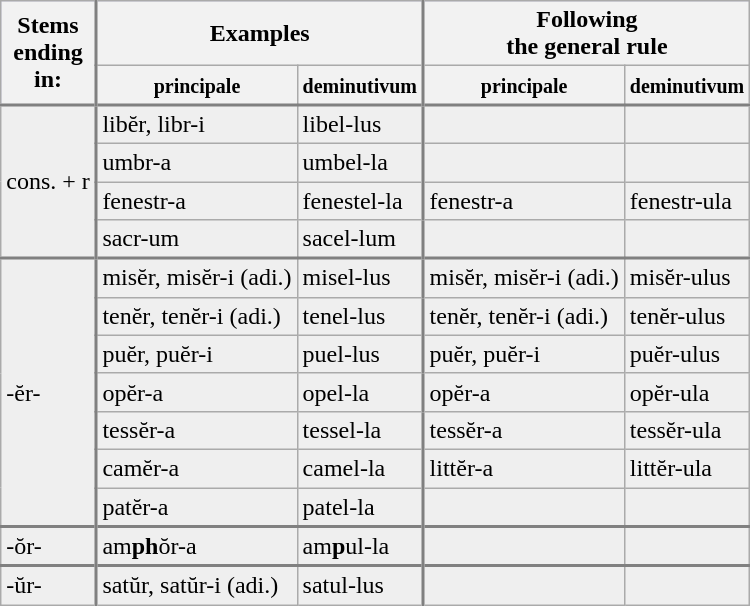<table class="wikitable">
<tr style="background:#ccccff;">
<th rowspan=2 style="border-right:2px solid grey;">Stems <br> ending <br> in:</th>
<th colspan=2>Examples</th>
<th colspan=2 style="border-left:2px solid grey;">Following <br> the general rule</th>
</tr>
<tr style="background:#ccccff;">
<th><small>principale</small></th>
<th><small>deminutivum</small></th>
<th style="border-left:2px solid grey;"><small>principale</small></th>
<th><small>deminutivum</small></th>
</tr>
<tr style="background:#efefef; border-top:2px solid grey;">
<td rowspan=4 style="border-right:2px solid grey;">cons. + r</td>
<td>libĕr, libr-i</td>
<td>libel-lus</td>
<td style="border-left:2px solid grey;"></td>
<td></td>
</tr>
<tr style="background:#efefef;">
<td>umbr-a</td>
<td>umbel-la</td>
<td style="border-left:2px solid grey;"></td>
<td></td>
</tr>
<tr style="background:#efefef;">
<td>fenestr-a</td>
<td>fenestel-la</td>
<td style="border-left:2px solid grey;">fenestr-a</td>
<td>fenestr-ula</td>
</tr>
<tr style="background:#efefef;">
<td>sacr-um</td>
<td>sacel-lum</td>
<td style="border-left:2px solid grey;"></td>
<td></td>
</tr>
<tr style="background:#efefef; border-top:2px solid grey;">
<td rowspan=7 style="border-right:2px solid grey;">-ĕr-</td>
<td>misĕr, misĕr-i (adi.)</td>
<td>misel-lus</td>
<td style="border-left:2px solid grey;">misĕr, misĕr-i (adi.)</td>
<td>misĕr-ulus</td>
</tr>
<tr style="background:#efefef;">
<td>tenĕr, tenĕr-i (adi.)</td>
<td>tenel-lus</td>
<td style="border-left:2px solid grey;">tenĕr, tenĕr-i (adi.)</td>
<td>tenĕr-ulus</td>
</tr>
<tr style="background:#efefef;">
<td>puĕr, puĕr-i</td>
<td>puel-lus</td>
<td style="border-left:2px solid grey;">puĕr, puĕr-i</td>
<td>puĕr-ulus</td>
</tr>
<tr style="background:#efefef;">
<td>opĕr-a</td>
<td>opel-la</td>
<td style="border-left:2px solid grey;">opĕr-a</td>
<td>opĕr-ula</td>
</tr>
<tr style="background:#efefef;">
<td>tessĕr-a</td>
<td>tessel-la</td>
<td style="border-left:2px solid grey;">tessĕr-a</td>
<td>tessĕr-ula</td>
</tr>
<tr style="background:#efefef;">
<td>camĕr-a</td>
<td>camel-la</td>
<td style="border-left:2px solid grey;">littĕr-a</td>
<td>littĕr-ula</td>
</tr>
<tr style="background:#efefef;">
<td>patĕr-a</td>
<td>patel-la</td>
<td style="border-left:2px solid grey;"></td>
<td></td>
</tr>
<tr style="background:#efefef; border-top:2px solid grey;">
<td rowspan=1 style="border-right:2px solid grey;">-ŏr-</td>
<td>am<strong>ph</strong>ŏr-a</td>
<td>am<strong>p</strong>ul-la</td>
<td style="border-left:2px solid grey;"></td>
<td></td>
</tr>
<tr style="background:#efefef; border-top:2px solid grey;">
<td rowspan=1 style="border-right:2px solid grey;">-ŭr-</td>
<td>satŭr, satŭr-i (adi.)</td>
<td>satul-lus</td>
<td style="border-left:2px solid grey;"></td>
<td></td>
</tr>
</table>
